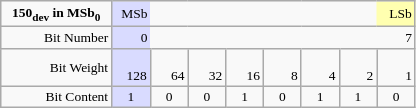<table class="wikitable float-right" border="1" style="text-align:right; font-size: xx-small;">
<tr>
<td style="width:7.7em; text-align:center;"><strong>150<sub>dev</sub> in MSb<sub>0</sub></strong></td>
<td style="width:2.4em; background:#D9DBFF; border-right: hidden;">MSb</td>
<td style="width:2.4em; border-right: hidden;"></td>
<td style="width:2.4em; border-right: hidden;"></td>
<td style="width:2.4em; border-right: hidden;"></td>
<td style="width:2.4em; border-right: hidden;"></td>
<td style="width:2.4em; border-right: hidden;"></td>
<td style="width:2.4em; border-right: hidden;"></td>
<td style="width:2.4em;background:#FFFFB0;">LSb</td>
</tr>
<tr>
<td>Bit Number</td>
<td style="background:#D9DBFF; border-right: hidden;">0</td>
<td style="border-right: hidden;"></td>
<td style="border-right: hidden;"></td>
<td style="border-right: hidden;"></td>
<td style="border-right: hidden;"></td>
<td style="border-right: hidden;"></td>
<td style="border-right: hidden;"></td>
<td>7</td>
</tr>
<tr>
<td>Bit Weight</td>
<td style="background:#D9DBFF"><br>128</td>
<td><br>64</td>
<td><br>32</td>
<td><br>16</td>
<td><br>8</td>
<td><br>4</td>
<td><br>2</td>
<td><br>1</td>
</tr>
<tr>
<td>Bit Content</td>
<td style="text-align:center;background:#D9DBFF;">1</td>
<td style="text-align:center;">0</td>
<td style="text-align:center;">0</td>
<td style="text-align:center;">1</td>
<td style="text-align:center;">0</td>
<td style="text-align:center;">1</td>
<td style="text-align:center;">1</td>
<td style="text-align:center;">0</td>
</tr>
</table>
